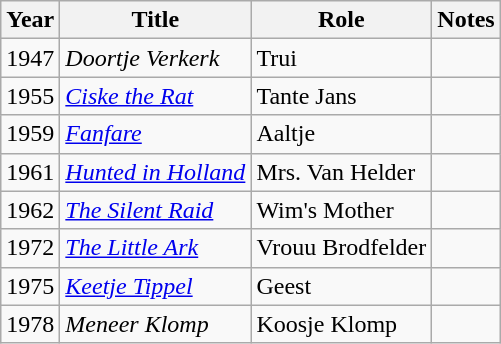<table class="wikitable">
<tr>
<th>Year</th>
<th>Title</th>
<th>Role</th>
<th>Notes</th>
</tr>
<tr>
<td>1947</td>
<td><em>Doortje Verkerk</em></td>
<td>Trui</td>
<td></td>
</tr>
<tr>
<td>1955</td>
<td><em><a href='#'>Ciske the Rat</a></em></td>
<td>Tante Jans</td>
<td></td>
</tr>
<tr>
<td>1959</td>
<td><em><a href='#'>Fanfare</a></em></td>
<td>Aaltje</td>
<td></td>
</tr>
<tr>
<td>1961</td>
<td><em><a href='#'>Hunted in Holland</a></em></td>
<td>Mrs. Van Helder</td>
<td></td>
</tr>
<tr>
<td>1962</td>
<td><em><a href='#'>The Silent Raid</a></em></td>
<td>Wim's Mother</td>
<td></td>
</tr>
<tr>
<td>1972</td>
<td><em><a href='#'>The Little Ark</a></em></td>
<td>Vrouu Brodfelder</td>
<td></td>
</tr>
<tr>
<td>1975</td>
<td><em><a href='#'>Keetje Tippel</a></em></td>
<td>Geest</td>
<td></td>
</tr>
<tr>
<td>1978</td>
<td><em>Meneer Klomp</em></td>
<td>Koosje Klomp</td>
<td></td>
</tr>
</table>
